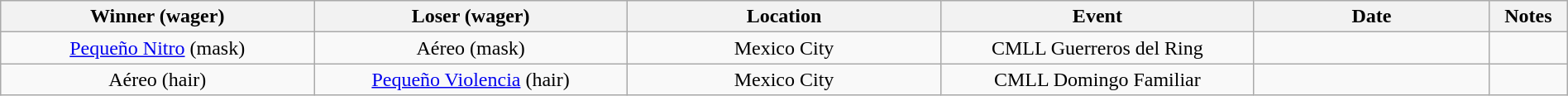<table class="wikitable sortable" width=100%  style="text-align: center">
<tr>
<th width=20% scope="col">Winner (wager)</th>
<th width=20% scope="col">Loser (wager)</th>
<th width=20% scope="col">Location</th>
<th width=20% scope="col">Event</th>
<th width=15% scope="col">Date</th>
<th class="unsortable" width=5% scope="col">Notes</th>
</tr>
<tr>
<td><a href='#'>Pequeño Nitro</a> (mask)</td>
<td>Aéreo (mask)</td>
<td>Mexico City</td>
<td>CMLL Guerreros del Ring</td>
<td></td>
<td></td>
</tr>
<tr>
<td>Aéreo (hair)</td>
<td><a href='#'>Pequeño Violencia</a> (hair)</td>
<td>Mexico City</td>
<td>CMLL Domingo Familiar</td>
<td></td>
<td></td>
</tr>
</table>
